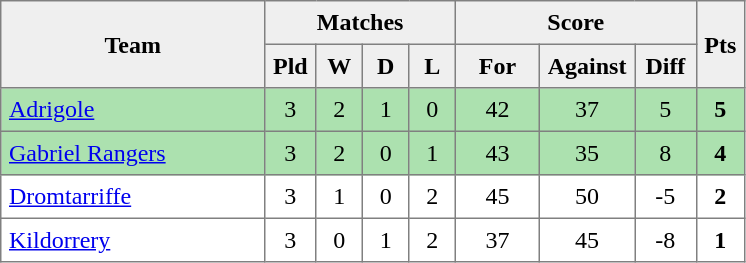<table style=border-collapse:collapse border=1 cellspacing=0 cellpadding=5>
<tr align=center bgcolor=#efefef>
<th rowspan=2 width=165>Team</th>
<th colspan=4>Matches</th>
<th colspan=3>Score</th>
<th rowspan=2width=20>Pts</th>
</tr>
<tr align=center bgcolor=#efefef>
<th width=20>Pld</th>
<th width=20>W</th>
<th width=20>D</th>
<th width=20>L</th>
<th width=45>For</th>
<th width=45>Against</th>
<th width=30>Diff</th>
</tr>
<tr align=center style="background:#ACE1AF;">
<td style="text-align:left;"><a href='#'>Adrigole</a></td>
<td>3</td>
<td>2</td>
<td>1</td>
<td>0</td>
<td>42</td>
<td>37</td>
<td>5</td>
<td><strong>5</strong></td>
</tr>
<tr align=center style="background:#ACE1AF;">
<td style="text-align:left;"><a href='#'>Gabriel Rangers</a></td>
<td>3</td>
<td>2</td>
<td>0</td>
<td>1</td>
<td>43</td>
<td>35</td>
<td>8</td>
<td><strong>4</strong></td>
</tr>
<tr align=center>
<td style="text-align:left;"><a href='#'>Dromtarriffe</a></td>
<td>3</td>
<td>1</td>
<td>0</td>
<td>2</td>
<td>45</td>
<td>50</td>
<td>-5</td>
<td><strong>2</strong></td>
</tr>
<tr align=center>
<td style="text-align:left;"><a href='#'>Kildorrery</a></td>
<td>3</td>
<td>0</td>
<td>1</td>
<td>2</td>
<td>37</td>
<td>45</td>
<td>-8</td>
<td><strong>1</strong></td>
</tr>
</table>
